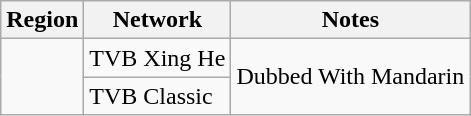<table class="wikitable">
<tr>
<th>Region</th>
<th>Network</th>
<th>Notes</th>
</tr>
<tr>
<td rowspan="2"></td>
<td>TVB Xing He</td>
<td rowspan="2">Dubbed With Mandarin</td>
</tr>
<tr>
<td>TVB Classic</td>
</tr>
</table>
